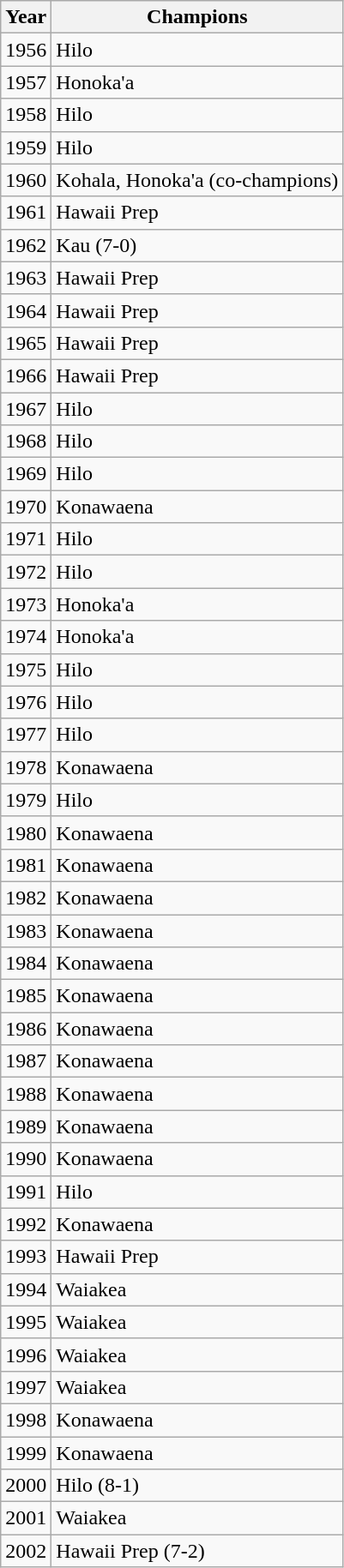<table class="wikitable">
<tr>
<th>Year</th>
<th>Champions</th>
</tr>
<tr>
<td>1956</td>
<td>Hilo</td>
</tr>
<tr>
<td>1957</td>
<td>Honoka'a</td>
</tr>
<tr>
<td>1958</td>
<td>Hilo</td>
</tr>
<tr>
<td>1959</td>
<td>Hilo</td>
</tr>
<tr>
<td>1960</td>
<td>Kohala, Honoka'a (co-champions)</td>
</tr>
<tr>
<td>1961</td>
<td>Hawaii Prep</td>
</tr>
<tr>
<td>1962</td>
<td>Kau (7-0)</td>
</tr>
<tr>
<td>1963</td>
<td>Hawaii Prep</td>
</tr>
<tr>
<td>1964</td>
<td>Hawaii Prep</td>
</tr>
<tr>
<td>1965</td>
<td>Hawaii Prep</td>
</tr>
<tr>
<td>1966</td>
<td>Hawaii Prep</td>
</tr>
<tr>
<td>1967</td>
<td>Hilo</td>
</tr>
<tr>
<td>1968</td>
<td>Hilo</td>
</tr>
<tr>
<td>1969</td>
<td>Hilo</td>
</tr>
<tr>
<td>1970</td>
<td>Konawaena</td>
</tr>
<tr>
<td>1971</td>
<td>Hilo</td>
</tr>
<tr>
<td>1972</td>
<td>Hilo</td>
</tr>
<tr>
<td>1973</td>
<td>Honoka'a</td>
</tr>
<tr>
<td>1974</td>
<td>Honoka'a</td>
</tr>
<tr>
<td>1975</td>
<td>Hilo</td>
</tr>
<tr>
<td>1976</td>
<td>Hilo</td>
</tr>
<tr>
<td>1977</td>
<td>Hilo</td>
</tr>
<tr>
<td>1978</td>
<td>Konawaena</td>
</tr>
<tr>
<td>1979</td>
<td>Hilo</td>
</tr>
<tr>
<td>1980</td>
<td>Konawaena</td>
</tr>
<tr>
<td>1981</td>
<td>Konawaena</td>
</tr>
<tr>
<td>1982</td>
<td>Konawaena</td>
</tr>
<tr>
<td>1983</td>
<td>Konawaena</td>
</tr>
<tr>
<td>1984</td>
<td>Konawaena</td>
</tr>
<tr>
<td>1985</td>
<td>Konawaena</td>
</tr>
<tr>
<td>1986</td>
<td>Konawaena</td>
</tr>
<tr>
<td>1987</td>
<td>Konawaena</td>
</tr>
<tr>
<td>1988</td>
<td>Konawaena</td>
</tr>
<tr>
<td>1989</td>
<td>Konawaena</td>
</tr>
<tr>
<td>1990</td>
<td>Konawaena</td>
</tr>
<tr>
<td>1991</td>
<td>Hilo</td>
</tr>
<tr>
<td>1992</td>
<td>Konawaena</td>
</tr>
<tr>
<td>1993</td>
<td>Hawaii Prep</td>
</tr>
<tr>
<td>1994</td>
<td>Waiakea</td>
</tr>
<tr>
<td>1995</td>
<td>Waiakea</td>
</tr>
<tr>
<td>1996</td>
<td>Waiakea</td>
</tr>
<tr>
<td>1997</td>
<td>Waiakea</td>
</tr>
<tr>
<td>1998</td>
<td>Konawaena</td>
</tr>
<tr>
<td>1999</td>
<td>Konawaena</td>
</tr>
<tr>
<td>2000</td>
<td>Hilo (8-1)</td>
</tr>
<tr>
<td>2001</td>
<td>Waiakea</td>
</tr>
<tr>
<td>2002</td>
<td>Hawaii Prep (7-2)</td>
</tr>
</table>
